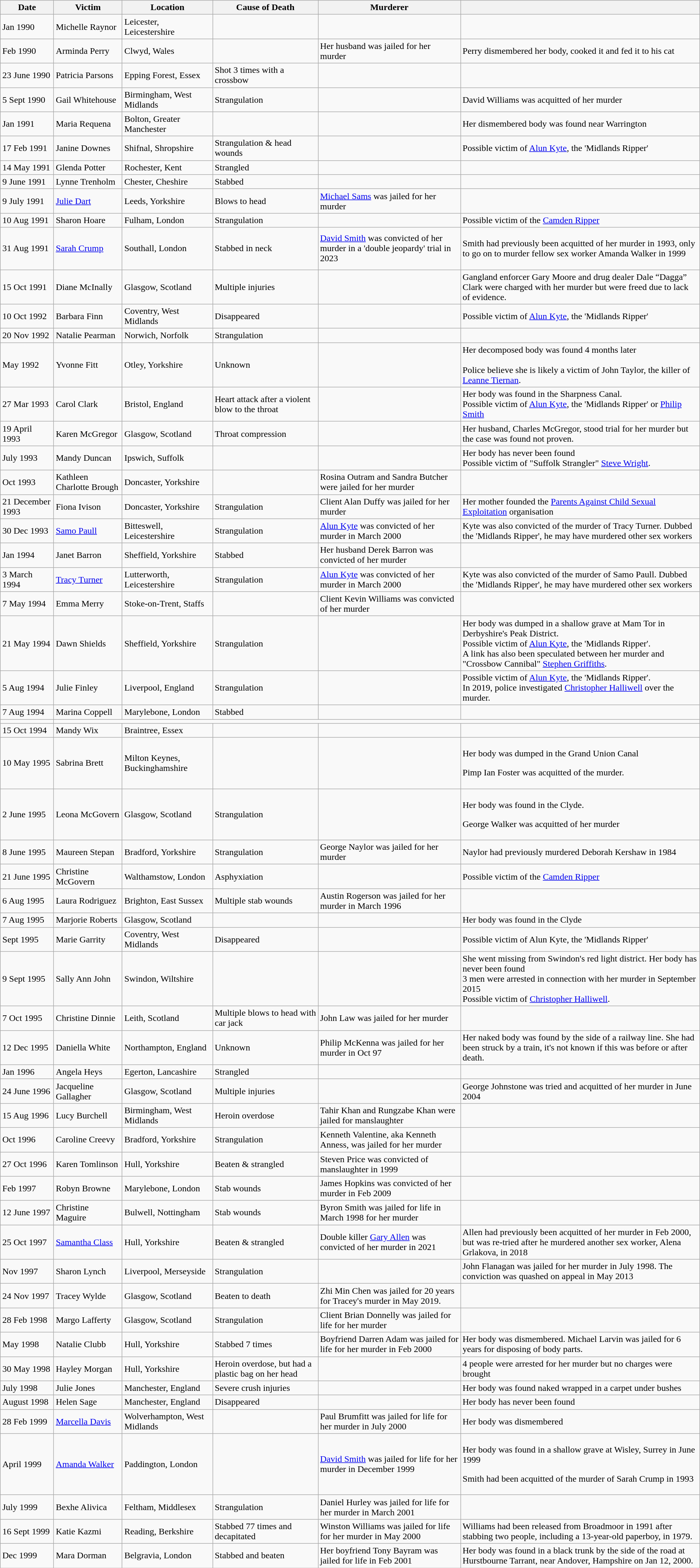<table class="wikitable">
<tr>
<th>Date</th>
<th>Victim</th>
<th>Location</th>
<th>Cause of Death</th>
<th>Murderer</th>
<th></th>
</tr>
<tr>
<td>Jan 1990</td>
<td>Michelle Raynor</td>
<td>Leicester, Leicestershire</td>
<td></td>
<td></td>
<td></td>
</tr>
<tr>
<td>Feb 1990</td>
<td>Arminda Perry</td>
<td>Clwyd, Wales</td>
<td></td>
<td>Her husband was jailed for her murder</td>
<td>Perry dismembered her body, cooked it and fed it to his cat</td>
</tr>
<tr>
<td>23 June 1990</td>
<td>Patricia Parsons</td>
<td>Epping Forest, Essex</td>
<td>Shot 3 times with a crossbow</td>
<td></td>
<td></td>
</tr>
<tr>
<td>5 Sept 1990</td>
<td>Gail Whitehouse</td>
<td>Birmingham, West Midlands</td>
<td>Strangulation</td>
<td></td>
<td>David Williams was acquitted of her murder</td>
</tr>
<tr>
<td>Jan 1991</td>
<td>Maria Requena</td>
<td>Bolton, Greater Manchester</td>
<td></td>
<td></td>
<td>Her dismembered body was found near Warrington</td>
</tr>
<tr>
<td>17 Feb 1991</td>
<td>Janine Downes</td>
<td>Shifnal, Shropshire</td>
<td>Strangulation & head wounds</td>
<td></td>
<td>Possible victim of <a href='#'>Alun Kyte</a>, the 'Midlands Ripper'</td>
</tr>
<tr>
<td>14 May 1991</td>
<td>Glenda Potter</td>
<td>Rochester, Kent</td>
<td>Strangled</td>
<td></td>
<td></td>
</tr>
<tr>
<td>9 June 1991</td>
<td>Lynne Trenholm</td>
<td>Chester, Cheshire</td>
<td>Stabbed</td>
<td></td>
<td></td>
</tr>
<tr>
<td>9 July 1991</td>
<td><a href='#'>Julie Dart</a></td>
<td>Leeds, Yorkshire</td>
<td>Blows to head</td>
<td><a href='#'>Michael Sams</a> was jailed for her murder</td>
<td></td>
</tr>
<tr>
<td>10 Aug 1991</td>
<td>Sharon Hoare</td>
<td>Fulham, London</td>
<td>Strangulation</td>
<td></td>
<td>Possible victim of the <a href='#'>Camden Ripper</a></td>
</tr>
<tr>
<td>31 Aug 1991</td>
<td><a href='#'>Sarah Crump</a></td>
<td>Southall, London</td>
<td>Stabbed in neck</td>
<td><a href='#'>David Smith</a> was convicted of her murder in a 'double jeopardy' trial in 2023</td>
<td><p>Smith had previously been acquitted of her murder in 1993, only to go on to murder fellow sex worker Amanda Walker in 1999</p></td>
</tr>
<tr>
<td>15 Oct 1991</td>
<td>Diane McInally</td>
<td>Glasgow, Scotland</td>
<td>Multiple injuries</td>
<td></td>
<td>Gangland enforcer Gary Moore and drug dealer Dale “Dagga” Clark were charged with her murder but were freed due to lack of evidence.</td>
</tr>
<tr>
<td>10 Oct 1992</td>
<td>Barbara Finn</td>
<td>Coventry, West Midlands</td>
<td>Disappeared</td>
<td></td>
<td>Possible victim of <a href='#'>Alun Kyte</a>, the 'Midlands Ripper'</td>
</tr>
<tr>
<td>20 Nov 1992</td>
<td>Natalie Pearman</td>
<td>Norwich, Norfolk</td>
<td>Strangulation</td>
<td></td>
<td></td>
</tr>
<tr>
<td>May 1992</td>
<td>Yvonne Fitt</td>
<td>Otley, Yorkshire</td>
<td>Unknown</td>
<td></td>
<td>Her decomposed body was found 4 months later<br><br>Police believe she is likely a victim of John Taylor, the killer of <a href='#'>Leanne Tiernan</a>.</td>
</tr>
<tr>
<td>27 Mar 1993</td>
<td>Carol Clark</td>
<td>Bristol, England</td>
<td>Heart attack after a violent blow to the throat</td>
<td></td>
<td>Her body was found in the Sharpness Canal.<br>Possible victim of <a href='#'>Alun Kyte</a>, the 'Midlands Ripper' or <a href='#'>Philip Smith</a></td>
</tr>
<tr>
<td>19 April 1993</td>
<td>Karen McGregor</td>
<td>Glasgow, Scotland</td>
<td>Throat compression</td>
<td></td>
<td>Her husband, Charles McGregor, stood trial for her murder but the case was found not proven.</td>
</tr>
<tr>
<td>July 1993</td>
<td>Mandy Duncan</td>
<td>Ipswich, Suffolk</td>
<td></td>
<td></td>
<td>Her body has never been found<br>Possible victim of "Suffolk Strangler" <a href='#'>Steve Wright</a>.</td>
</tr>
<tr>
<td>Oct 1993</td>
<td>Kathleen Charlotte Brough</td>
<td>Doncaster, Yorkshire</td>
<td></td>
<td>Rosina Outram and Sandra Butcher were jailed for her murder</td>
<td></td>
</tr>
<tr>
<td>21 December 1993</td>
<td>Fiona Ivison</td>
<td>Doncaster, Yorkshire</td>
<td>Strangulation</td>
<td>Client Alan Duffy was jailed for her murder</td>
<td>Her mother founded the <a href='#'>Parents Against Child Sexual Exploitation</a> organisation</td>
</tr>
<tr>
<td>30 Dec 1993</td>
<td><a href='#'>Samo Paull</a></td>
<td>Bitteswell, Leicestershire</td>
<td>Strangulation</td>
<td><a href='#'>Alun Kyte</a> was convicted of her murder in March 2000</td>
<td>Kyte was also convicted of the murder of Tracy Turner. Dubbed the 'Midlands Ripper', he may have murdered other sex workers</td>
</tr>
<tr>
<td>Jan 1994</td>
<td>Janet Barron</td>
<td>Sheffield, Yorkshire</td>
<td>Stabbed</td>
<td>Her husband Derek Barron was convicted of her murder</td>
<td></td>
</tr>
<tr>
<td>3 March 1994</td>
<td><a href='#'>Tracy Turner</a></td>
<td>Lutterworth, Leicestershire</td>
<td>Strangulation</td>
<td><a href='#'>Alun Kyte</a> was convicted of her murder in March 2000</td>
<td>Kyte was also convicted of the murder of Samo Paull. Dubbed the 'Midlands Ripper', he may have murdered other sex workers</td>
</tr>
<tr>
<td>7 May 1994</td>
<td>Emma Merry</td>
<td>Stoke-on-Trent, Staffs</td>
<td></td>
<td>Client Kevin Williams was convicted of her murder</td>
<td></td>
</tr>
<tr>
<td>21 May 1994</td>
<td>Dawn Shields</td>
<td>Sheffield, Yorkshire</td>
<td>Strangulation</td>
<td></td>
<td>Her body was dumped in a shallow grave at Mam Tor in Derbyshire's Peak District.<br>Possible victim of <a href='#'>Alun Kyte</a>, the 'Midlands Ripper'.<br>
A link has also been speculated between her murder and "Crossbow Cannibal" <a href='#'>Stephen Griffiths</a>.<br></td>
</tr>
<tr>
<td>5 Aug 1994</td>
<td>Julie Finley</td>
<td>Liverpool, England</td>
<td>Strangulation</td>
<td></td>
<td>Possible victim of <a href='#'>Alun Kyte</a>, the 'Midlands Ripper'.<br>In 2019, police investigated <a href='#'>Christopher Halliwell</a> over the murder.</td>
</tr>
<tr>
<td>7 Aug 1994</td>
<td>Marina Coppell</td>
<td>Marylebone, London</td>
<td>Stabbed</td>
<td></td>
<td></td>
</tr>
<tr>
<td></td>
</tr>
<tr>
<td>15 Oct 1994</td>
<td>Mandy Wix</td>
<td>Braintree, Essex</td>
<td></td>
<td></td>
<td></td>
</tr>
<tr>
<td>10 May 1995</td>
<td>Sabrina Brett</td>
<td>Milton Keynes, Buckinghamshire</td>
<td></td>
<td></td>
<td><p>Her body was dumped in the Grand Union Canal</p><p>Pimp Ian Foster was acquitted of the murder.</p></td>
</tr>
<tr>
<td>2 June 1995</td>
<td>Leona McGovern</td>
<td>Glasgow, Scotland</td>
<td>Strangulation</td>
<td></td>
<td><p>Her body was found in the Clyde.</p><p>George Walker was acquitted of her murder </p></td>
</tr>
<tr>
<td>8 June 1995</td>
<td>Maureen Stepan</td>
<td>Bradford, Yorkshire</td>
<td>Strangulation</td>
<td>George Naylor was jailed for her murder</td>
<td>Naylor had previously murdered Deborah Kershaw in 1984</td>
</tr>
<tr>
<td>21 June 1995</td>
<td>Christine McGovern</td>
<td>Walthamstow, London</td>
<td>Asphyxiation</td>
<td></td>
<td>Possible victim of the <a href='#'>Camden Ripper</a></td>
</tr>
<tr>
<td>6 Aug 1995</td>
<td>Laura Rodriguez</td>
<td>Brighton, East Sussex</td>
<td>Multiple stab wounds</td>
<td>Austin Rogerson was jailed for her murder in March 1996</td>
<td></td>
</tr>
<tr>
<td>7 Aug 1995</td>
<td>Marjorie Roberts</td>
<td>Glasgow, Scotland</td>
<td></td>
<td></td>
<td>Her body was found in the Clyde</td>
</tr>
<tr>
<td>Sept 1995</td>
<td>Marie Garrity</td>
<td>Coventry, West Midlands</td>
<td>Disappeared</td>
<td></td>
<td>Possible victim of Alun Kyte, the 'Midlands Ripper'</td>
</tr>
<tr>
<td>9 Sept 1995</td>
<td>Sally Ann John</td>
<td>Swindon, Wiltshire</td>
<td></td>
<td></td>
<td>She went missing from Swindon's red light district. Her body has never been found<br>3 men were arrested in connection with her murder in September 2015<br>Possible victim of <a href='#'>Christopher Halliwell</a>.</td>
</tr>
<tr>
<td>7 Oct 1995</td>
<td>Christine Dinnie</td>
<td>Leith, Scotland</td>
<td>Multiple blows to head with car jack</td>
<td>John Law was jailed for her murder</td>
<td></td>
</tr>
<tr>
<td>12 Dec 1995</td>
<td>Daniella White</td>
<td>Northampton, England</td>
<td>Unknown</td>
<td>Philip McKenna was jailed for her murder in Oct 97</td>
<td>Her naked body was found by the side of a railway line. She had been struck by a train, it's not known if this was before or after death.</td>
</tr>
<tr>
<td>Jan 1996</td>
<td>Angela Heys</td>
<td>Egerton, Lancashire</td>
<td>Strangled</td>
<td></td>
<td></td>
</tr>
<tr>
<td>24 June 1996</td>
<td>Jacqueline Gallagher</td>
<td>Glasgow, Scotland</td>
<td>Multiple injuries</td>
<td></td>
<td>George Johnstone was tried and acquitted of her murder in June 2004</td>
</tr>
<tr>
<td>15 Aug 1996</td>
<td>Lucy Burchell</td>
<td>Birmingham, West Midlands</td>
<td>Heroin overdose</td>
<td>Tahir Khan and Rungzabe Khan were jailed for manslaughter</td>
<td></td>
</tr>
<tr>
<td>Oct 1996</td>
<td>Caroline Creevy</td>
<td>Bradford, Yorkshire</td>
<td>Strangulation</td>
<td>Kenneth Valentine, aka Kenneth Anness, was jailed for her murder</td>
<td></td>
</tr>
<tr>
<td>27 Oct 1996</td>
<td>Karen Tomlinson</td>
<td>Hull, Yorkshire</td>
<td>Beaten & strangled</td>
<td>Steven Price was convicted of manslaughter in 1999</td>
<td></td>
</tr>
<tr>
<td>Feb 1997</td>
<td>Robyn Browne</td>
<td>Marylebone, London</td>
<td>Stab wounds</td>
<td>James Hopkins was convicted of her murder in Feb 2009</td>
<td></td>
</tr>
<tr>
<td>12 June 1997</td>
<td>Christine Maguire</td>
<td>Bulwell, Nottingham</td>
<td>Stab wounds</td>
<td>Byron Smith was jailed for life in March 1998 for her murder</td>
<td></td>
</tr>
<tr>
<td>25 Oct 1997</td>
<td><a href='#'>Samantha Class</a></td>
<td>Hull, Yorkshire</td>
<td>Beaten & strangled</td>
<td>Double killer <a href='#'>Gary Allen</a> was convicted of her murder in 2021</td>
<td>Allen had previously been acquitted of her murder in Feb 2000, but was re-tried after he murdered another sex worker, Alena Grlakova, in 2018</td>
</tr>
<tr>
<td>Nov 1997</td>
<td>Sharon Lynch</td>
<td>Liverpool, Merseyside</td>
<td>Strangulation</td>
<td></td>
<td>John Flanagan was jailed for her murder in July 1998. The conviction was quashed on appeal in May 2013</td>
</tr>
<tr>
<td>24 Nov 1997</td>
<td>Tracey Wylde</td>
<td>Glasgow, Scotland</td>
<td>Beaten to death</td>
<td>Zhi Min Chen was jailed for 20 years for Tracey's murder in May 2019.</td>
<td></td>
</tr>
<tr>
<td>28 Feb 1998</td>
<td>Margo Lafferty</td>
<td>Glasgow, Scotland</td>
<td>Strangulation</td>
<td>Client Brian Donnelly was jailed for life for her murder</td>
<td></td>
</tr>
<tr>
<td>May 1998</td>
<td>Natalie Clubb</td>
<td>Hull, Yorkshire</td>
<td>Stabbed 7 times</td>
<td>Boyfriend Darren Adam was jailed for life for her murder in Feb 2000</td>
<td>Her body was dismembered. Michael Larvin was jailed for 6 years for disposing of body parts.</td>
</tr>
<tr>
<td>30 May 1998</td>
<td>Hayley Morgan</td>
<td>Hull, Yorkshire</td>
<td>Heroin overdose, but had a plastic bag on her head</td>
<td></td>
<td>4 people were arrested for her murder but no charges were brought</td>
</tr>
<tr>
<td>July 1998</td>
<td>Julie Jones</td>
<td>Manchester, England</td>
<td>Severe crush injuries</td>
<td></td>
<td>Her body was found naked wrapped in a carpet under bushes</td>
</tr>
<tr>
<td>August 1998</td>
<td>Helen Sage</td>
<td>Manchester, England</td>
<td>Disappeared</td>
<td></td>
<td>Her body has never been found</td>
</tr>
<tr>
<td>28 Feb 1999</td>
<td><a href='#'>Marcella Davis</a></td>
<td>Wolverhampton, West Midlands</td>
<td></td>
<td>Paul Brumfitt was jailed for life for her murder in July 2000</td>
<td>Her body was dismembered</td>
</tr>
<tr>
<td>April 1999</td>
<td><a href='#'>Amanda Walker</a></td>
<td>Paddington, London</td>
<td></td>
<td><a href='#'>David Smith</a> was jailed for life for her murder in December 1999</td>
<td><p>Her body was found in a shallow grave at Wisley, Surrey in June 1999</p><p>Smith had been acquitted of the murder of Sarah Crump in 1993</p></td>
</tr>
<tr>
<td>July 1999</td>
<td>Bexhe Alivica</td>
<td>Feltham, Middlesex</td>
<td>Strangulation</td>
<td>Daniel Hurley was jailed for life for her murder in March 2001</td>
<td></td>
</tr>
<tr>
<td>16 Sept 1999</td>
<td>Katie Kazmi</td>
<td>Reading, Berkshire</td>
<td>Stabbed 77 times and decapitated</td>
<td>Winston Williams was jailed for life for her murder in May 2000</td>
<td>Williams had been released from Broadmoor in 1991 after stabbing two people, including a 13-year-old paperboy, in 1979.</td>
</tr>
<tr>
<td>Dec 1999</td>
<td>Mara Dorman</td>
<td>Belgravia, London</td>
<td>Stabbed and beaten</td>
<td>Her boyfriend Tony Bayram was jailed for life in Feb 2001</td>
<td>Her body was found in a black trunk by the side of the road at Hurstbourne Tarrant, near Andover, Hampshire on Jan 12, 2000.</td>
</tr>
</table>
